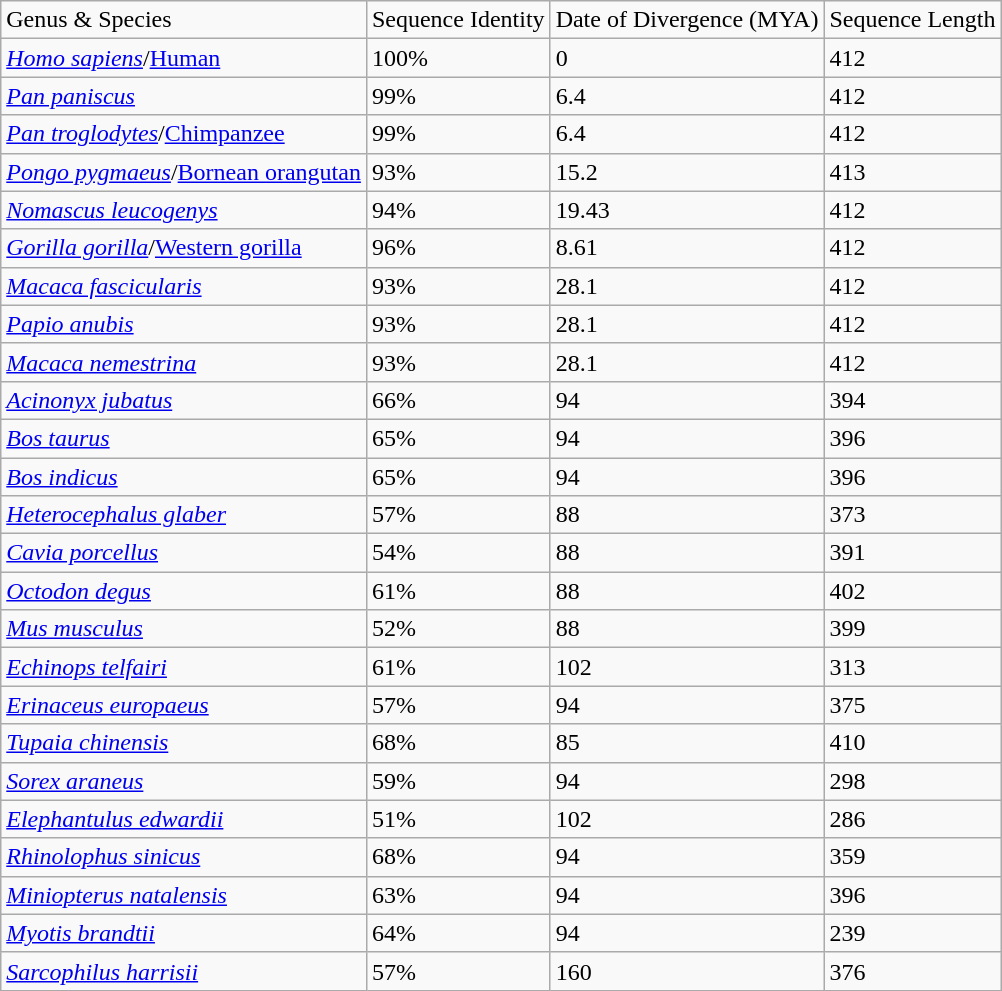<table class="wikitable">
<tr>
<td>Genus & Species</td>
<td>Sequence Identity</td>
<td>Date of Divergence (MYA)</td>
<td>Sequence Length</td>
</tr>
<tr>
<td><em><a href='#'>Homo sapiens</a></em>/<a href='#'>Human</a></td>
<td>100%</td>
<td>0</td>
<td>412</td>
</tr>
<tr>
<td><em><a href='#'>Pan paniscus</a></em></td>
<td>99%</td>
<td>6.4</td>
<td>412</td>
</tr>
<tr>
<td><em><a href='#'>Pan troglodytes</a></em>/<a href='#'>Chimpanzee</a></td>
<td>99%</td>
<td>6.4</td>
<td>412</td>
</tr>
<tr>
<td><em><a href='#'>Pongo pygmaeus</a></em>/<a href='#'>Bornean orangutan</a></td>
<td>93%</td>
<td>15.2</td>
<td>413</td>
</tr>
<tr>
<td><em><a href='#'>Nomascus leucogenys</a></em></td>
<td>94%</td>
<td>19.43</td>
<td>412</td>
</tr>
<tr>
<td><em><a href='#'>Gorilla gorilla</a></em>/<a href='#'>Western gorilla</a></td>
<td>96%</td>
<td>8.61</td>
<td>412</td>
</tr>
<tr>
<td><em><a href='#'>Macaca fascicularis</a></em></td>
<td>93%</td>
<td>28.1</td>
<td>412</td>
</tr>
<tr>
<td><em><a href='#'>Papio anubis</a></em></td>
<td>93%</td>
<td>28.1</td>
<td>412</td>
</tr>
<tr>
<td><em><a href='#'>Macaca nemestrina</a></em></td>
<td>93%</td>
<td>28.1</td>
<td>412</td>
</tr>
<tr>
<td><em><a href='#'>Acinonyx jubatus</a></em></td>
<td>66%</td>
<td>94</td>
<td>394</td>
</tr>
<tr>
<td><em><a href='#'>Bos taurus</a></em></td>
<td>65%</td>
<td>94</td>
<td>396</td>
</tr>
<tr>
<td><em><a href='#'>Bos indicus</a></em></td>
<td>65%</td>
<td>94</td>
<td>396</td>
</tr>
<tr>
<td><em><a href='#'>Heterocephalus glaber</a></em></td>
<td>57%</td>
<td>88</td>
<td>373</td>
</tr>
<tr>
<td><em><a href='#'>Cavia porcellus</a></em></td>
<td>54%</td>
<td>88</td>
<td>391</td>
</tr>
<tr>
<td><em><a href='#'>Octodon degus</a></em></td>
<td>61%</td>
<td>88</td>
<td>402</td>
</tr>
<tr>
<td><em><a href='#'>Mus musculus</a></em></td>
<td>52%</td>
<td>88</td>
<td>399</td>
</tr>
<tr>
<td><em><a href='#'>Echinops telfairi</a></em></td>
<td>61%</td>
<td>102</td>
<td>313</td>
</tr>
<tr>
<td><em><a href='#'>Erinaceus europaeus</a></em></td>
<td>57%</td>
<td>94</td>
<td>375</td>
</tr>
<tr>
<td><em><a href='#'>Tupaia chinensis</a></em></td>
<td>68%</td>
<td>85</td>
<td>410</td>
</tr>
<tr>
<td><em><a href='#'>Sorex araneus</a></em></td>
<td>59%</td>
<td>94</td>
<td>298</td>
</tr>
<tr>
<td><em><a href='#'>Elephantulus edwardii</a></em></td>
<td>51%</td>
<td>102</td>
<td>286</td>
</tr>
<tr>
<td><em><a href='#'>Rhinolophus sinicus</a></em></td>
<td>68%</td>
<td>94</td>
<td>359</td>
</tr>
<tr>
<td><em><a href='#'>Miniopterus natalensis</a></em></td>
<td>63%</td>
<td>94</td>
<td>396</td>
</tr>
<tr>
<td><em><a href='#'>Myotis brandtii</a></em></td>
<td>64%</td>
<td>94</td>
<td>239</td>
</tr>
<tr>
<td><em><a href='#'>Sarcophilus harrisii</a></em></td>
<td>57%</td>
<td>160</td>
<td>376</td>
</tr>
</table>
